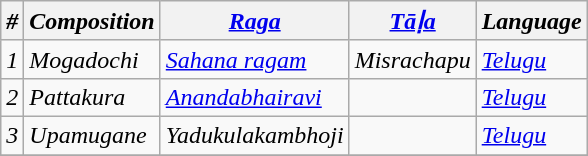<table class="wikitable">
<tr>
<th><em>#</em></th>
<th><em>Composition</em></th>
<th><em><a href='#'>Raga</a></em></th>
<th><em><a href='#'>Tāḷa</a></em></th>
<th><em>Language</em></th>
</tr>
<tr>
<td><em>1</em></td>
<td><em>Mogadochi</em></td>
<td><em><a href='#'>Sahana ragam</a></em></td>
<td><em>Misrachapu</em></td>
<td><em><a href='#'>Telugu</a></em></td>
</tr>
<tr>
<td><em>2</em></td>
<td><em>Pattakura</em></td>
<td><em><a href='#'>Anandabhairavi</a></em></td>
<td></td>
<td><em><a href='#'>Telugu</a></em></td>
</tr>
<tr>
<td><em>3</em></td>
<td><em>Upamugane</em></td>
<td><em>Yadukulakambhoji</em></td>
<td></td>
<td><em><a href='#'>Telugu</a></em></td>
</tr>
<tr>
</tr>
</table>
